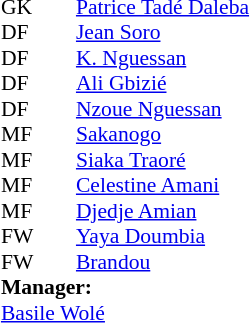<table style="font-size:90%; margin:0.2em auto;" cellspacing="0" cellpadding="0">
<tr>
<th width="25"></th>
<th width="25"></th>
</tr>
<tr>
<td>GK</td>
<td></td>
<td> <a href='#'>Patrice Tadé Daleba</a></td>
</tr>
<tr>
<td>DF</td>
<td></td>
<td> <a href='#'>Jean Soro</a></td>
</tr>
<tr>
<td>DF</td>
<td></td>
<td> <a href='#'>K. Nguessan</a></td>
</tr>
<tr>
<td>DF</td>
<td></td>
<td> <a href='#'>Ali Gbizié</a></td>
</tr>
<tr>
<td>DF</td>
<td></td>
<td> <a href='#'>Nzoue Nguessan</a></td>
</tr>
<tr>
<td>MF</td>
<td></td>
<td> <a href='#'>Sakanogo</a></td>
</tr>
<tr>
<td>MF</td>
<td></td>
<td> <a href='#'>Siaka Traoré</a></td>
</tr>
<tr>
<td>MF</td>
<td></td>
<td> <a href='#'>Celestine Amani</a></td>
</tr>
<tr>
<td>MF</td>
<td></td>
<td> <a href='#'>Djedje Amian</a></td>
</tr>
<tr>
<td>FW</td>
<td></td>
<td> <a href='#'>Yaya Doumbia</a></td>
</tr>
<tr>
<td>FW</td>
<td></td>
<td> <a href='#'>Brandou</a></td>
</tr>
<tr>
<td colspan=3><strong>Manager:</strong></td>
</tr>
<tr>
<td colspan=4> <a href='#'>Basile Wolé</a></td>
</tr>
</table>
